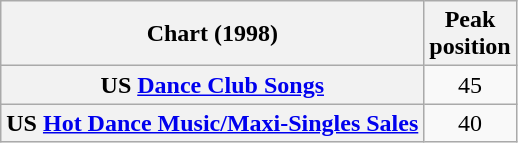<table class="wikitable sortable plainrowheaders">
<tr>
<th scope="col">Chart (1998)</th>
<th scope="col">Peak<br>position</th>
</tr>
<tr>
<th scope="row">US <a href='#'>Dance Club Songs</a></th>
<td align="center">45</td>
</tr>
<tr>
<th scope="row">US <a href='#'>Hot Dance Music/Maxi-Singles Sales</a></th>
<td align="center">40</td>
</tr>
</table>
